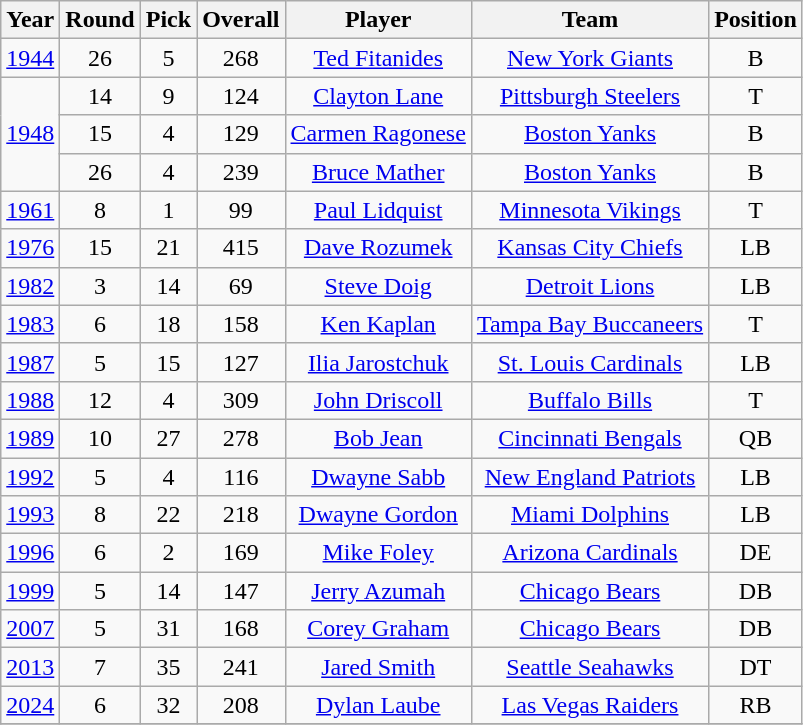<table class="wikitable sortable" style="text-align: center;">
<tr>
<th>Year</th>
<th>Round</th>
<th>Pick</th>
<th>Overall</th>
<th>Player</th>
<th>Team</th>
<th>Position</th>
</tr>
<tr>
<td><a href='#'>1944</a></td>
<td>26</td>
<td>5</td>
<td>268</td>
<td><a href='#'>Ted Fitanides</a></td>
<td><a href='#'>New York Giants</a></td>
<td>B</td>
</tr>
<tr>
<td rowspan="3"><a href='#'>1948</a></td>
<td>14</td>
<td>9</td>
<td>124</td>
<td><a href='#'>Clayton Lane</a></td>
<td><a href='#'>Pittsburgh Steelers</a></td>
<td>T</td>
</tr>
<tr>
<td>15</td>
<td>4</td>
<td>129</td>
<td><a href='#'>Carmen Ragonese</a></td>
<td><a href='#'>Boston Yanks</a></td>
<td>B</td>
</tr>
<tr>
<td>26</td>
<td>4</td>
<td>239</td>
<td><a href='#'>Bruce Mather</a></td>
<td><a href='#'>Boston Yanks</a></td>
<td>B</td>
</tr>
<tr>
<td><a href='#'>1961</a></td>
<td>8</td>
<td>1</td>
<td>99</td>
<td><a href='#'>Paul Lidquist</a></td>
<td><a href='#'>Minnesota Vikings</a></td>
<td>T</td>
</tr>
<tr>
<td><a href='#'>1976</a></td>
<td>15</td>
<td>21</td>
<td>415</td>
<td><a href='#'>Dave Rozumek</a></td>
<td><a href='#'>Kansas City Chiefs</a></td>
<td>LB</td>
</tr>
<tr>
<td><a href='#'>1982</a></td>
<td>3</td>
<td>14</td>
<td>69</td>
<td><a href='#'>Steve Doig</a></td>
<td><a href='#'>Detroit Lions</a></td>
<td>LB</td>
</tr>
<tr>
<td><a href='#'>1983</a></td>
<td>6</td>
<td>18</td>
<td>158</td>
<td><a href='#'>Ken Kaplan</a></td>
<td><a href='#'>Tampa Bay Buccaneers</a></td>
<td>T</td>
</tr>
<tr>
<td><a href='#'>1987</a></td>
<td>5</td>
<td>15</td>
<td>127</td>
<td><a href='#'>Ilia Jarostchuk</a></td>
<td><a href='#'>St. Louis Cardinals</a></td>
<td>LB</td>
</tr>
<tr>
<td><a href='#'>1988</a></td>
<td>12</td>
<td>4</td>
<td>309</td>
<td><a href='#'>John Driscoll</a></td>
<td><a href='#'>Buffalo Bills</a></td>
<td>T</td>
</tr>
<tr>
<td><a href='#'>1989</a></td>
<td>10</td>
<td>27</td>
<td>278</td>
<td><a href='#'>Bob Jean</a></td>
<td><a href='#'>Cincinnati Bengals</a></td>
<td>QB</td>
</tr>
<tr>
<td><a href='#'>1992</a></td>
<td>5</td>
<td>4</td>
<td>116</td>
<td><a href='#'>Dwayne Sabb</a></td>
<td><a href='#'>New England Patriots</a></td>
<td>LB</td>
</tr>
<tr>
<td><a href='#'>1993</a></td>
<td>8</td>
<td>22</td>
<td>218</td>
<td><a href='#'>Dwayne Gordon</a></td>
<td><a href='#'>Miami Dolphins</a></td>
<td>LB</td>
</tr>
<tr>
<td><a href='#'>1996</a></td>
<td>6</td>
<td>2</td>
<td>169</td>
<td><a href='#'>Mike Foley</a></td>
<td><a href='#'>Arizona Cardinals</a></td>
<td>DE</td>
</tr>
<tr>
<td><a href='#'>1999</a></td>
<td>5</td>
<td>14</td>
<td>147</td>
<td><a href='#'>Jerry Azumah</a></td>
<td><a href='#'>Chicago Bears</a></td>
<td>DB</td>
</tr>
<tr>
<td><a href='#'>2007</a></td>
<td>5</td>
<td>31</td>
<td>168</td>
<td><a href='#'>Corey Graham</a></td>
<td><a href='#'>Chicago Bears</a></td>
<td>DB</td>
</tr>
<tr>
<td><a href='#'>2013</a></td>
<td>7</td>
<td>35</td>
<td>241</td>
<td><a href='#'>Jared Smith</a></td>
<td><a href='#'>Seattle Seahawks</a></td>
<td>DT</td>
</tr>
<tr>
<td><a href='#'>2024</a></td>
<td>6</td>
<td>32</td>
<td>208</td>
<td><a href='#'>Dylan Laube</a></td>
<td><a href='#'>Las Vegas Raiders</a></td>
<td>RB</td>
</tr>
<tr>
</tr>
</table>
